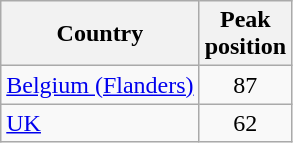<table class="wikitable sortable">
<tr>
<th>Country</th>
<th>Peak<br>position</th>
</tr>
<tr>
<td><a href='#'>Belgium (Flanders)</a></td>
<td align="center">87</td>
</tr>
<tr>
<td><a href='#'>UK</a></td>
<td align="center">62</td>
</tr>
</table>
